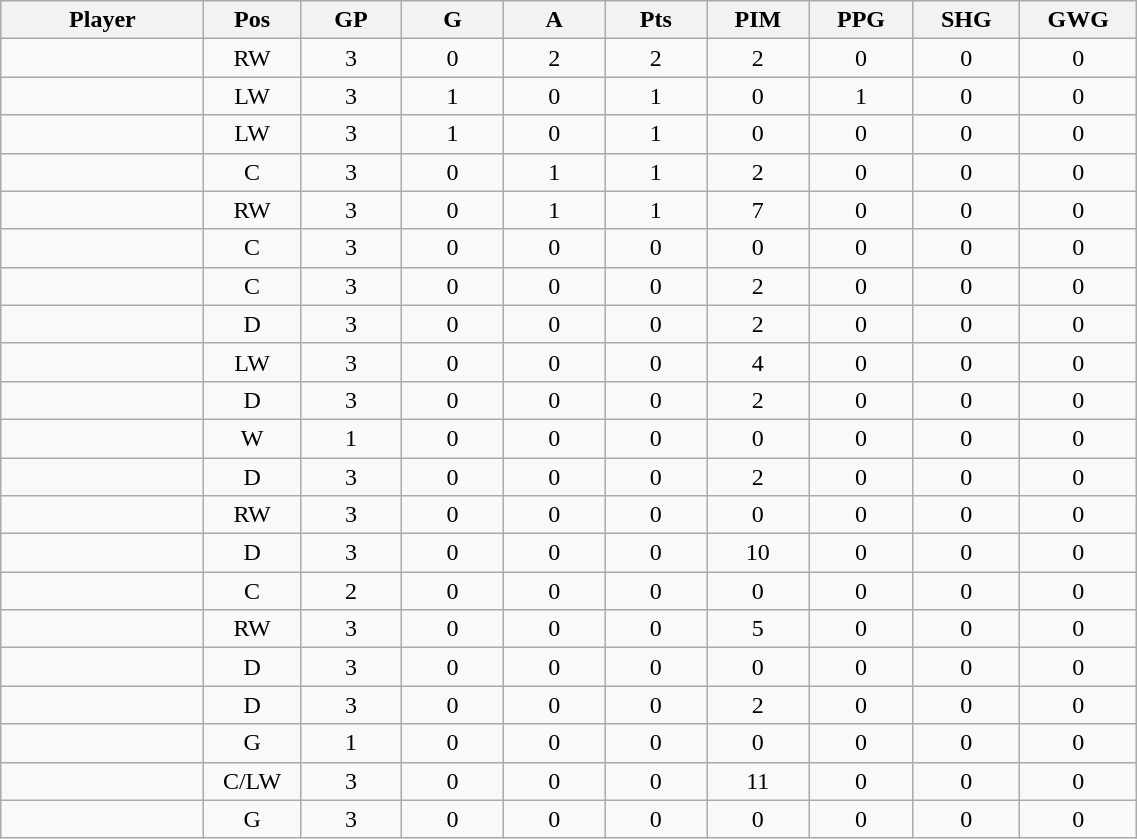<table class="wikitable sortable" width="60%">
<tr ALIGN="center">
<th bgcolor="#DDDDFF" width="10%">Player</th>
<th bgcolor="#DDDDFF" width="3%" title="Position">Pos</th>
<th bgcolor="#DDDDFF" width="5%" title="Games played">GP</th>
<th bgcolor="#DDDDFF" width="5%" title="Goals">G</th>
<th bgcolor="#DDDDFF" width="5%" title="Assists">A</th>
<th bgcolor="#DDDDFF" width="5%" title="Points">Pts</th>
<th bgcolor="#DDDDFF" width="5%" title="Penalties in Minutes">PIM</th>
<th bgcolor="#DDDDFF" width="5%" title="Power Play Goals">PPG</th>
<th bgcolor="#DDDDFF" width="5%" title="Short-handed Goals">SHG</th>
<th bgcolor="#DDDDFF" width="5%" title="Game-winning Goals">GWG</th>
</tr>
<tr align="center">
<td align="right"></td>
<td>RW</td>
<td>3</td>
<td>0</td>
<td>2</td>
<td>2</td>
<td>2</td>
<td>0</td>
<td>0</td>
<td>0</td>
</tr>
<tr align="center">
<td align="right"></td>
<td>LW</td>
<td>3</td>
<td>1</td>
<td>0</td>
<td>1</td>
<td>0</td>
<td>1</td>
<td>0</td>
<td>0</td>
</tr>
<tr align="center">
<td align="right"></td>
<td>LW</td>
<td>3</td>
<td>1</td>
<td>0</td>
<td>1</td>
<td>0</td>
<td>0</td>
<td>0</td>
<td>0</td>
</tr>
<tr align="center">
<td align="right"></td>
<td>C</td>
<td>3</td>
<td>0</td>
<td>1</td>
<td>1</td>
<td>2</td>
<td>0</td>
<td>0</td>
<td>0</td>
</tr>
<tr align="center">
<td align="right"></td>
<td>RW</td>
<td>3</td>
<td>0</td>
<td>1</td>
<td>1</td>
<td>7</td>
<td>0</td>
<td>0</td>
<td>0</td>
</tr>
<tr align="center">
<td align="right"></td>
<td>C</td>
<td>3</td>
<td>0</td>
<td>0</td>
<td>0</td>
<td>0</td>
<td>0</td>
<td>0</td>
<td>0</td>
</tr>
<tr align="center">
<td align="right"></td>
<td>C</td>
<td>3</td>
<td>0</td>
<td>0</td>
<td>0</td>
<td>2</td>
<td>0</td>
<td>0</td>
<td>0</td>
</tr>
<tr align="center">
<td align="right"></td>
<td>D</td>
<td>3</td>
<td>0</td>
<td>0</td>
<td>0</td>
<td>2</td>
<td>0</td>
<td>0</td>
<td>0</td>
</tr>
<tr align="center">
<td align="right"></td>
<td>LW</td>
<td>3</td>
<td>0</td>
<td>0</td>
<td>0</td>
<td>4</td>
<td>0</td>
<td>0</td>
<td>0</td>
</tr>
<tr align="center">
<td align="right"></td>
<td>D</td>
<td>3</td>
<td>0</td>
<td>0</td>
<td>0</td>
<td>2</td>
<td>0</td>
<td>0</td>
<td>0</td>
</tr>
<tr align="center">
<td align="right"></td>
<td>W</td>
<td>1</td>
<td>0</td>
<td>0</td>
<td>0</td>
<td>0</td>
<td>0</td>
<td>0</td>
<td>0</td>
</tr>
<tr align="center">
<td align="right"></td>
<td>D</td>
<td>3</td>
<td>0</td>
<td>0</td>
<td>0</td>
<td>2</td>
<td>0</td>
<td>0</td>
<td>0</td>
</tr>
<tr align="center">
<td align="right"></td>
<td>RW</td>
<td>3</td>
<td>0</td>
<td>0</td>
<td>0</td>
<td>0</td>
<td>0</td>
<td>0</td>
<td>0</td>
</tr>
<tr align="center">
<td align="right"></td>
<td>D</td>
<td>3</td>
<td>0</td>
<td>0</td>
<td>0</td>
<td>10</td>
<td>0</td>
<td>0</td>
<td>0</td>
</tr>
<tr align="center">
<td align="right"></td>
<td>C</td>
<td>2</td>
<td>0</td>
<td>0</td>
<td>0</td>
<td>0</td>
<td>0</td>
<td>0</td>
<td>0</td>
</tr>
<tr align="center">
<td align="right"></td>
<td>RW</td>
<td>3</td>
<td>0</td>
<td>0</td>
<td>0</td>
<td>5</td>
<td>0</td>
<td>0</td>
<td>0</td>
</tr>
<tr align="center">
<td align="right"></td>
<td>D</td>
<td>3</td>
<td>0</td>
<td>0</td>
<td>0</td>
<td>0</td>
<td>0</td>
<td>0</td>
<td>0</td>
</tr>
<tr align="center">
<td align="right"></td>
<td>D</td>
<td>3</td>
<td>0</td>
<td>0</td>
<td>0</td>
<td>2</td>
<td>0</td>
<td>0</td>
<td>0</td>
</tr>
<tr align="center">
<td align="right"></td>
<td>G</td>
<td>1</td>
<td>0</td>
<td>0</td>
<td>0</td>
<td>0</td>
<td>0</td>
<td>0</td>
<td>0</td>
</tr>
<tr align="center">
<td align="right"></td>
<td>C/LW</td>
<td>3</td>
<td>0</td>
<td>0</td>
<td>0</td>
<td>11</td>
<td>0</td>
<td>0</td>
<td>0</td>
</tr>
<tr align="center">
<td align="right"></td>
<td>G</td>
<td>3</td>
<td>0</td>
<td>0</td>
<td>0</td>
<td>0</td>
<td>0</td>
<td>0</td>
<td>0</td>
</tr>
</table>
